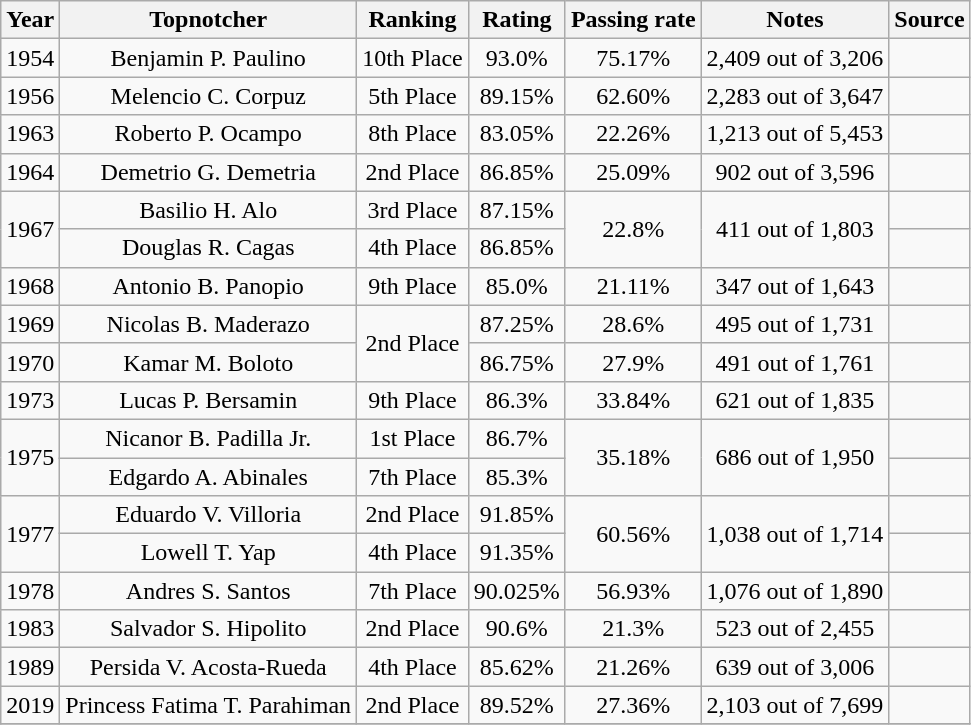<table class="wikitable" style="fontsize=85%; width=90%; text-align:center;">
<tr>
<th>Year</th>
<th>Topnotcher</th>
<th>Ranking</th>
<th>Rating</th>
<th>Passing rate</th>
<th>Notes</th>
<th>Source</th>
</tr>
<tr>
<td>1954</td>
<td>Benjamin P. Paulino</td>
<td>10th Place</td>
<td>93.0%</td>
<td>75.17%</td>
<td>2,409 out of 3,206</td>
<td></td>
</tr>
<tr>
<td>1956</td>
<td>Melencio C. Corpuz</td>
<td>5th Place</td>
<td>89.15%</td>
<td>62.60%</td>
<td>2,283 out of 3,647</td>
<td></td>
</tr>
<tr>
<td>1963</td>
<td>Roberto P. Ocampo</td>
<td>8th Place</td>
<td>83.05%</td>
<td>22.26%</td>
<td>1,213 out of 5,453</td>
<td></td>
</tr>
<tr>
<td>1964</td>
<td>Demetrio G. Demetria</td>
<td>2nd Place</td>
<td>86.85%</td>
<td>25.09%</td>
<td>902 out of 3,596</td>
<td></td>
</tr>
<tr>
<td rowspan="2">1967</td>
<td>Basilio H. Alo</td>
<td>3rd Place</td>
<td>87.15%</td>
<td rowspan="2">22.8%</td>
<td rowspan="2">411 out of 1,803</td>
<td></td>
</tr>
<tr>
<td>Douglas R. Cagas</td>
<td>4th Place</td>
<td>86.85%</td>
<td></td>
</tr>
<tr>
<td>1968</td>
<td>Antonio B. Panopio</td>
<td>9th Place</td>
<td>85.0%</td>
<td>21.11%</td>
<td>347 out of 1,643</td>
<td></td>
</tr>
<tr>
<td>1969</td>
<td>Nicolas B. Maderazo</td>
<td rowspan="2">2nd Place</td>
<td>87.25%</td>
<td>28.6%</td>
<td>495 out of 1,731</td>
<td></td>
</tr>
<tr>
<td>1970</td>
<td>Kamar M. Boloto</td>
<td>86.75%</td>
<td>27.9%</td>
<td>491 out of 1,761</td>
<td></td>
</tr>
<tr>
<td>1973</td>
<td>Lucas P. Bersamin</td>
<td>9th Place</td>
<td>86.3%</td>
<td>33.84%</td>
<td>621 out of 1,835</td>
<td></td>
</tr>
<tr>
<td rowspan="2">1975</td>
<td>Nicanor B. Padilla Jr.</td>
<td>1st Place</td>
<td>86.7%</td>
<td rowspan="2">35.18%</td>
<td rowspan="2">686 out of 1,950</td>
<td></td>
</tr>
<tr>
<td>Edgardo A. Abinales</td>
<td>7th Place</td>
<td>85.3%</td>
<td></td>
</tr>
<tr>
<td rowspan="2">1977</td>
<td>Eduardo V. Villoria</td>
<td>2nd Place</td>
<td>91.85%</td>
<td rowspan="2">60.56%</td>
<td rowspan="2">1,038 out of 1,714</td>
<td></td>
</tr>
<tr>
<td>Lowell T. Yap</td>
<td>4th Place</td>
<td>91.35%</td>
<td></td>
</tr>
<tr>
<td>1978</td>
<td>Andres S. Santos</td>
<td>7th Place</td>
<td>90.025%</td>
<td>56.93%</td>
<td>1,076 out of 1,890</td>
<td></td>
</tr>
<tr>
<td>1983</td>
<td>Salvador S. Hipolito</td>
<td>2nd Place</td>
<td>90.6%</td>
<td>21.3%</td>
<td>523 out of 2,455</td>
<td></td>
</tr>
<tr>
<td>1989</td>
<td>Persida V. Acosta-Rueda</td>
<td>4th Place</td>
<td>85.62%</td>
<td>21.26%</td>
<td>639 out of 3,006</td>
<td></td>
</tr>
<tr>
<td>2019</td>
<td>Princess Fatima T. Parahiman</td>
<td>2nd Place</td>
<td>89.52%</td>
<td>27.36%</td>
<td>2,103 out of 7,699</td>
<td></td>
</tr>
<tr>
</tr>
</table>
